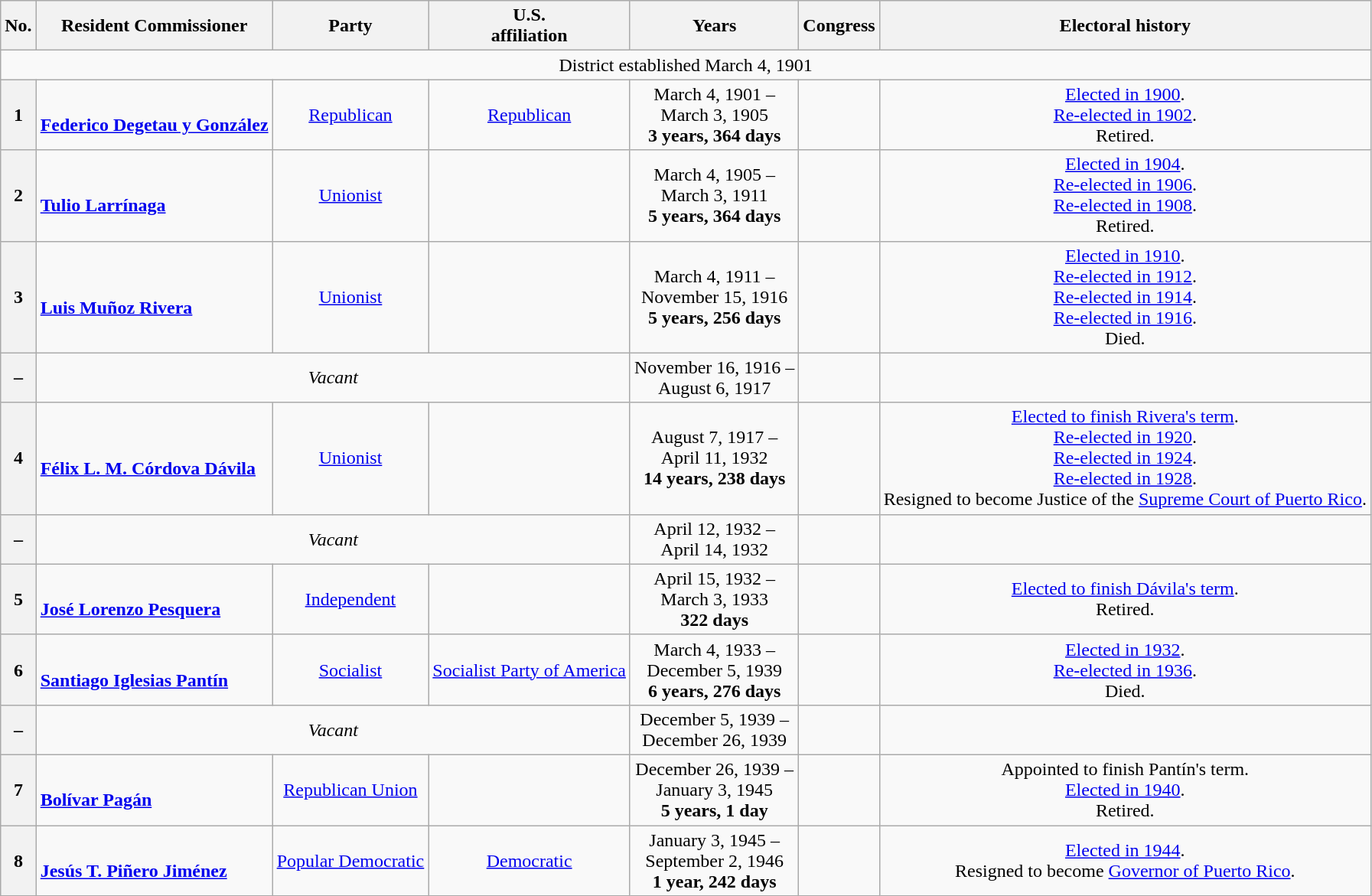<table class=wikitable style="text-align:center">
<tr>
<th>No.</th>
<th>Resident Commissioner</th>
<th>Party</th>
<th>U.S.<br>affiliation</th>
<th>Years</th>
<th>Congress</th>
<th>Electoral history</th>
</tr>
<tr>
<td colspan=7>District established March 4, 1901</td>
</tr>
<tr>
<th>1</th>
<td align=left><br><strong><a href='#'>Federico Degetau y González</a></strong><br></td>
<td><a href='#'>Republican</a></td>
<td><a href='#'>Republican</a></td>
<td nowrap>March 4, 1901 –<br> March 3, 1905<br><strong>3 years, 364 days</strong></td>
<td></td>
<td><a href='#'>Elected in 1900</a>.<br><a href='#'>Re-elected in 1902</a>.<br>Retired.</td>
</tr>
<tr>
<th>2</th>
<td align=left><br><strong><a href='#'>Tulio Larrínaga</a></strong><br></td>
<td><a href='#'>Unionist</a></td>
<td></td>
<td nowrap>March 4, 1905 –<br> March 3, 1911<br><strong>5 years, 364 days</strong></td>
<td></td>
<td><a href='#'>Elected in 1904</a>.<br><a href='#'>Re-elected in 1906</a>.<br><a href='#'>Re-elected in 1908</a>.<br>Retired.</td>
</tr>
<tr>
<th>3</th>
<td align=left><br><strong><a href='#'>Luis Muñoz Rivera</a></strong><br></td>
<td><a href='#'>Unionist</a></td>
<td></td>
<td nowrap>March 4, 1911 –<br> November 15, 1916<br><strong>5 years, 256 days</strong></td>
<td></td>
<td><a href='#'>Elected in 1910</a>.<br><a href='#'>Re-elected in 1912</a>.<br><a href='#'>Re-elected in 1914</a>.<br><a href='#'>Re-elected in 1916</a>.<br>Died.</td>
</tr>
<tr>
<th>–</th>
<td colspan=3><em>Vacant</em></td>
<td nowrap>November 16, 1916 –<br> August 6, 1917</td>
<td></td>
<td></td>
</tr>
<tr>
<th>4</th>
<td align=left><br><strong><a href='#'>Félix L. M. Córdova Dávila</a></strong><br></td>
<td><a href='#'>Unionist</a></td>
<td></td>
<td nowrap>August 7, 1917 –<br> April 11, 1932<br><strong>14 years, 238 days</strong></td>
<td></td>
<td><a href='#'>Elected to finish Rivera's term</a>.<br><a href='#'>Re-elected in 1920</a>.<br><a href='#'>Re-elected in 1924</a>.<br><a href='#'>Re-elected in 1928</a>.<br>Resigned to become Justice of the <a href='#'>Supreme Court of Puerto Rico</a>.</td>
</tr>
<tr>
<th>–</th>
<td colspan=3><em>Vacant</em></td>
<td nowrap>April 12, 1932 –<br> April 14, 1932</td>
<td></td>
<td></td>
</tr>
<tr>
<th>5</th>
<td align=left><br><strong><a href='#'>José Lorenzo Pesquera</a></strong><br></td>
<td><a href='#'>Independent</a></td>
<td></td>
<td nowrap>April 15, 1932 –<br> March 3, 1933<br><strong>322 days</strong></td>
<td></td>
<td><a href='#'>Elected to finish Dávila's term</a>.<br>Retired.</td>
</tr>
<tr>
<th>6</th>
<td align=left><br><strong><a href='#'>Santiago Iglesias Pantín</a></strong><br></td>
<td><a href='#'>Socialist</a></td>
<td><a href='#'>Socialist Party of America</a></td>
<td nowrap>March 4, 1933 –<br> December 5, 1939<br><strong>6 years, 276 days</strong></td>
<td></td>
<td><a href='#'>Elected in 1932</a>.<br><a href='#'>Re-elected in 1936</a>.<br>Died.</td>
</tr>
<tr>
<th>–</th>
<td colspan=3><em>Vacant</em></td>
<td nowrap>December 5, 1939 –<br> December 26, 1939</td>
<td></td>
<td></td>
</tr>
<tr>
<th>7</th>
<td align=left><br><strong><a href='#'>Bolívar Pagán</a></strong><br></td>
<td><a href='#'>Republican Union</a></td>
<td></td>
<td nowrap>December 26, 1939 –<br> January 3, 1945<br><strong>5 years, 1 day</strong></td>
<td></td>
<td>Appointed to finish Pantín's term.<br><a href='#'>Elected in 1940</a>.<br>Retired.</td>
</tr>
<tr>
<th>8</th>
<td align=left><br><strong><a href='#'>Jesús T. Piñero Jiménez</a></strong><br></td>
<td><a href='#'>Popular Democratic</a></td>
<td><a href='#'>Democratic</a></td>
<td nowrap>January 3, 1945 –<br> September 2, 1946<br><strong>1 year, 242 days</strong></td>
<td></td>
<td><a href='#'>Elected in 1944</a>.<br>Resigned to become <a href='#'>Governor of Puerto Rico</a>.</td>
</tr>
</table>
